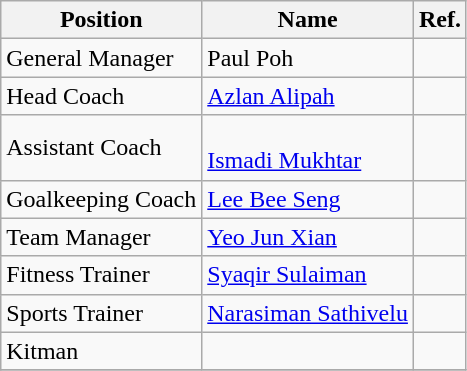<table class="wikitable">
<tr>
<th>Position</th>
<th>Name</th>
<th>Ref.</th>
</tr>
<tr>
<td>General Manager</td>
<td> Paul Poh</td>
<td></td>
</tr>
<tr>
<td>Head Coach</td>
<td> <a href='#'>Azlan Alipah</a></td>
<td></td>
</tr>
<tr>
<td>Assistant Coach</td>
<td><br> <a href='#'>Ismadi Mukhtar</a></td>
<td></td>
</tr>
<tr>
<td>Goalkeeping Coach</td>
<td> <a href='#'>Lee Bee Seng</a></td>
<td></td>
</tr>
<tr>
<td>Team Manager</td>
<td> <a href='#'>Yeo Jun Xian</a></td>
<td></td>
</tr>
<tr>
<td>Fitness Trainer</td>
<td> <a href='#'>Syaqir Sulaiman</a></td>
<td></td>
</tr>
<tr>
<td>Sports Trainer</td>
<td> <a href='#'>Narasiman Sathivelu</a></td>
<td></td>
</tr>
<tr>
<td>Kitman</td>
<td></td>
<td></td>
</tr>
<tr>
</tr>
</table>
